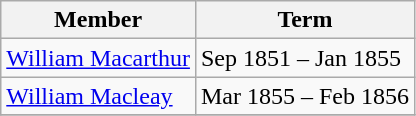<table class="wikitable">
<tr>
<th>Member</th>
<th>Term</th>
</tr>
<tr>
<td><a href='#'>William Macarthur</a></td>
<td>Sep 1851 – Jan 1855</td>
</tr>
<tr>
<td><a href='#'>William Macleay</a></td>
<td>Mar 1855 – Feb 1856</td>
</tr>
<tr>
</tr>
</table>
